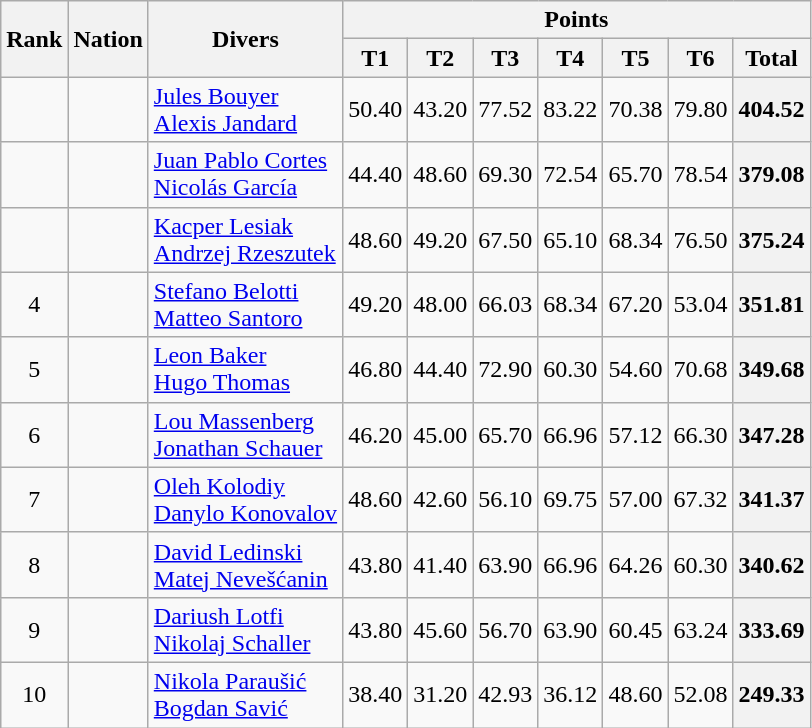<table class="wikitable" style="text-align:center">
<tr>
<th rowspan=2>Rank</th>
<th rowspan=2>Nation</th>
<th rowspan=2>Divers</th>
<th colspan=7>Points</th>
</tr>
<tr>
<th>T1</th>
<th>T2</th>
<th>T3</th>
<th>T4</th>
<th>T5</th>
<th>T6</th>
<th>Total</th>
</tr>
<tr>
<td></td>
<td align=left></td>
<td align=left><a href='#'>Jules Bouyer</a><br><a href='#'>Alexis Jandard</a></td>
<td>50.40</td>
<td>43.20</td>
<td>77.52</td>
<td>83.22</td>
<td>70.38</td>
<td>79.80</td>
<th>404.52</th>
</tr>
<tr>
<td></td>
<td align=left></td>
<td align=left><a href='#'>Juan Pablo Cortes</a><br><a href='#'>Nicolás García</a></td>
<td>44.40</td>
<td>48.60</td>
<td>69.30</td>
<td>72.54</td>
<td>65.70</td>
<td>78.54</td>
<th>379.08</th>
</tr>
<tr>
<td></td>
<td align=left></td>
<td align=left><a href='#'>Kacper Lesiak</a><br><a href='#'>Andrzej Rzeszutek</a></td>
<td>48.60</td>
<td>49.20</td>
<td>67.50</td>
<td>65.10</td>
<td>68.34</td>
<td>76.50</td>
<th>375.24</th>
</tr>
<tr>
<td>4</td>
<td align=left></td>
<td align=left><a href='#'>Stefano Belotti</a><br><a href='#'>Matteo Santoro</a></td>
<td>49.20</td>
<td>48.00</td>
<td>66.03</td>
<td>68.34</td>
<td>67.20</td>
<td>53.04</td>
<th>351.81</th>
</tr>
<tr>
<td>5</td>
<td align=left></td>
<td align=left><a href='#'>Leon Baker</a><br><a href='#'>Hugo Thomas</a></td>
<td>46.80</td>
<td>44.40</td>
<td>72.90</td>
<td>60.30</td>
<td>54.60</td>
<td>70.68</td>
<th>349.68</th>
</tr>
<tr>
<td>6</td>
<td align=left></td>
<td align=left><a href='#'>Lou Massenberg</a><br><a href='#'>Jonathan Schauer</a></td>
<td>46.20</td>
<td>45.00</td>
<td>65.70</td>
<td>66.96</td>
<td>57.12</td>
<td>66.30</td>
<th>347.28</th>
</tr>
<tr>
<td>7</td>
<td align=left></td>
<td align=left><a href='#'>Oleh Kolodiy</a><br><a href='#'>Danylo Konovalov</a></td>
<td>48.60</td>
<td>42.60</td>
<td>56.10</td>
<td>69.75</td>
<td>57.00</td>
<td>67.32</td>
<th>341.37</th>
</tr>
<tr>
<td>8</td>
<td align=left></td>
<td align=left><a href='#'>David Ledinski</a><br><a href='#'>Matej Nevešćanin</a></td>
<td>43.80</td>
<td>41.40</td>
<td>63.90</td>
<td>66.96</td>
<td>64.26</td>
<td>60.30</td>
<th>340.62</th>
</tr>
<tr>
<td>9</td>
<td align=left></td>
<td align=left><a href='#'>Dariush Lotfi</a><br><a href='#'>Nikolaj Schaller</a></td>
<td>43.80</td>
<td>45.60</td>
<td>56.70</td>
<td>63.90</td>
<td>60.45</td>
<td>63.24</td>
<th>333.69</th>
</tr>
<tr>
<td>10</td>
<td align=left></td>
<td align=left><a href='#'>Nikola Paraušić</a><br><a href='#'>Bogdan Savić</a></td>
<td>38.40</td>
<td>31.20</td>
<td>42.93</td>
<td>36.12</td>
<td>48.60</td>
<td>52.08</td>
<th>249.33</th>
</tr>
</table>
